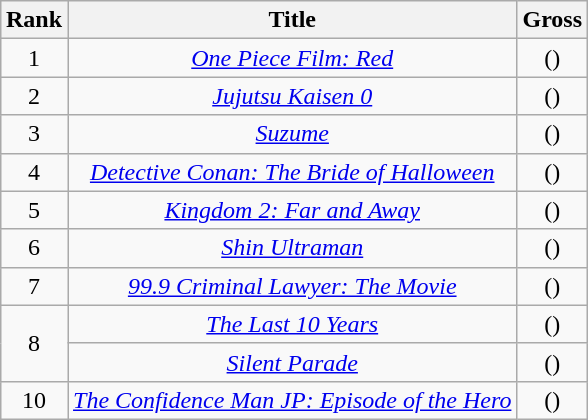<table class="wikitable sortable" style="margin:auto; margin:auto; text-align:center">
<tr>
<th>Rank</th>
<th>Title</th>
<th>Gross</th>
</tr>
<tr>
<td>1</td>
<td><em><a href='#'>One Piece Film: Red</a></em></td>
<td> ()</td>
</tr>
<tr>
<td>2</td>
<td><em><a href='#'>Jujutsu Kaisen 0</a></em></td>
<td> ()</td>
</tr>
<tr>
<td>3</td>
<td><em><a href='#'>Suzume</a></em></td>
<td> ()</td>
</tr>
<tr>
<td>4</td>
<td><em><a href='#'>Detective Conan: The Bride of Halloween</a></em></td>
<td> ()</td>
</tr>
<tr>
<td>5</td>
<td><em><a href='#'>Kingdom 2: Far and Away</a></em></td>
<td> ()</td>
</tr>
<tr>
<td>6</td>
<td><em><a href='#'>Shin Ultraman</a></em></td>
<td> ()</td>
</tr>
<tr>
<td>7</td>
<td><em><a href='#'>99.9 Criminal Lawyer: The Movie</a></em></td>
<td> ()</td>
</tr>
<tr>
<td rowspan="2">8</td>
<td><em><a href='#'>The Last 10 Years</a></em></td>
<td> ()</td>
</tr>
<tr>
<td><em><a href='#'>Silent Parade</a></em></td>
<td> ()</td>
</tr>
<tr>
<td>10</td>
<td><em><a href='#'>The Confidence Man JP: Episode of the Hero</a></em></td>
<td> ()</td>
</tr>
</table>
